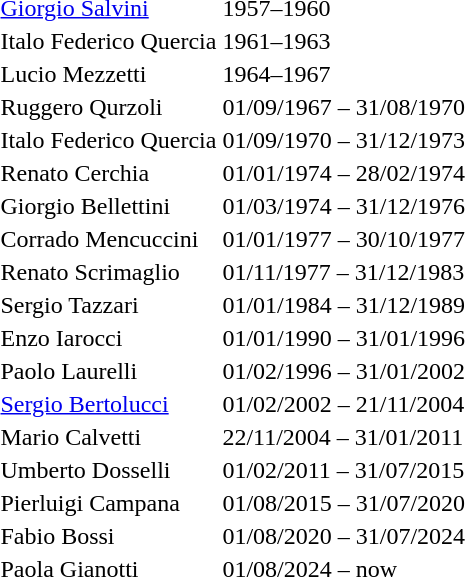<table>
<tr>
<td><a href='#'>Giorgio Salvini</a></td>
<td>1957–1960</td>
</tr>
<tr>
<td>Italo Federico Quercia</td>
<td>1961–1963</td>
</tr>
<tr>
<td>Lucio Mezzetti</td>
<td>1964–1967</td>
</tr>
<tr>
<td>Ruggero Qurzoli</td>
<td>01/09/1967 – 31/08/1970</td>
</tr>
<tr>
<td>Italo Federico Quercia</td>
<td>01/09/1970 – 31/12/1973</td>
</tr>
<tr>
<td>Renato Cerchia</td>
<td>01/01/1974 – 28/02/1974</td>
</tr>
<tr>
<td>Giorgio Bellettini</td>
<td>01/03/1974 – 31/12/1976</td>
</tr>
<tr>
<td>Corrado Mencuccini</td>
<td>01/01/1977 – 30/10/1977</td>
</tr>
<tr>
<td>Renato Scrimaglio</td>
<td>01/11/1977 – 31/12/1983</td>
</tr>
<tr>
<td>Sergio Tazzari</td>
<td>01/01/1984 – 31/12/1989</td>
</tr>
<tr>
<td>Enzo Iarocci</td>
<td>01/01/1990 – 31/01/1996</td>
</tr>
<tr>
<td>Paolo Laurelli</td>
<td>01/02/1996 – 31/01/2002</td>
</tr>
<tr>
<td><a href='#'>Sergio Bertolucci</a></td>
<td>01/02/2002 – 21/11/2004</td>
</tr>
<tr>
<td>Mario Calvetti</td>
<td>22/11/2004 – 31/01/2011</td>
</tr>
<tr>
<td>Umberto Dosselli</td>
<td>01/02/2011 – 31/07/2015</td>
</tr>
<tr>
<td>Pierluigi Campana</td>
<td>01/08/2015 – 31/07/2020</td>
</tr>
<tr>
<td>Fabio Bossi</td>
<td>01/08/2020 – 31/07/2024</td>
</tr>
<tr>
<td>Paola Gianotti</td>
<td>01/08/2024 – now</td>
</tr>
</table>
